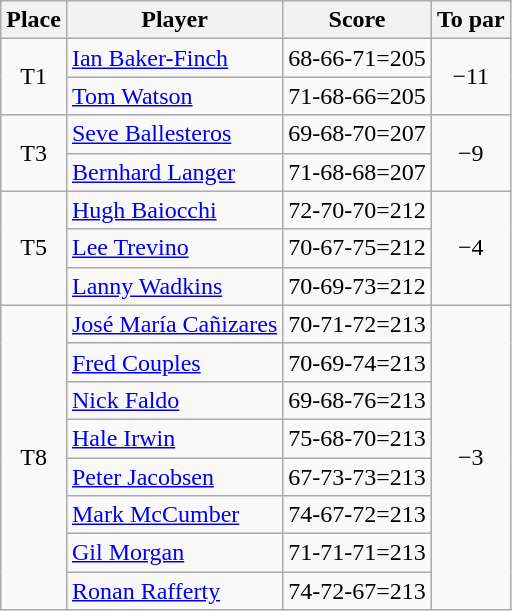<table class="wikitable">
<tr>
<th>Place</th>
<th>Player</th>
<th>Score</th>
<th>To par</th>
</tr>
<tr>
<td rowspan="2" align=center>T1</td>
<td> <a href='#'>Ian Baker-Finch</a></td>
<td align=center>68-66-71=205</td>
<td rowspan=2 align=center>−11</td>
</tr>
<tr>
<td> <a href='#'>Tom Watson</a></td>
<td align=center>71-68-66=205</td>
</tr>
<tr>
<td rowspan="2" align=center>T3</td>
<td> <a href='#'>Seve Ballesteros</a></td>
<td align=center>69-68-70=207</td>
<td rowspan="2" align=center>−9</td>
</tr>
<tr>
<td> <a href='#'>Bernhard Langer</a></td>
<td align=center>71-68-68=207</td>
</tr>
<tr>
<td rowspan="3" align=center>T5</td>
<td> <a href='#'>Hugh Baiocchi</a></td>
<td align=center>72-70-70=212</td>
<td rowspan="3" align=center>−4</td>
</tr>
<tr>
<td> <a href='#'>Lee Trevino</a></td>
<td align=center>70-67-75=212</td>
</tr>
<tr>
<td> <a href='#'>Lanny Wadkins</a></td>
<td align=center>70-69-73=212</td>
</tr>
<tr>
<td rowspan="8" align=center>T8</td>
<td> <a href='#'>José María Cañizares</a></td>
<td align=center>70-71-72=213</td>
<td rowspan="8" align=center>−3</td>
</tr>
<tr>
<td> <a href='#'>Fred Couples</a></td>
<td align=center>70-69-74=213</td>
</tr>
<tr>
<td> <a href='#'>Nick Faldo</a></td>
<td align=center>69-68-76=213</td>
</tr>
<tr>
<td> <a href='#'>Hale Irwin</a></td>
<td align=center>75-68-70=213</td>
</tr>
<tr>
<td> <a href='#'>Peter Jacobsen</a></td>
<td align=center>67-73-73=213</td>
</tr>
<tr>
<td> <a href='#'>Mark McCumber</a></td>
<td align=center>74-67-72=213</td>
</tr>
<tr>
<td> <a href='#'>Gil Morgan</a></td>
<td align=center>71-71-71=213</td>
</tr>
<tr>
<td> <a href='#'>Ronan Rafferty</a></td>
<td align=center>74-72-67=213</td>
</tr>
</table>
